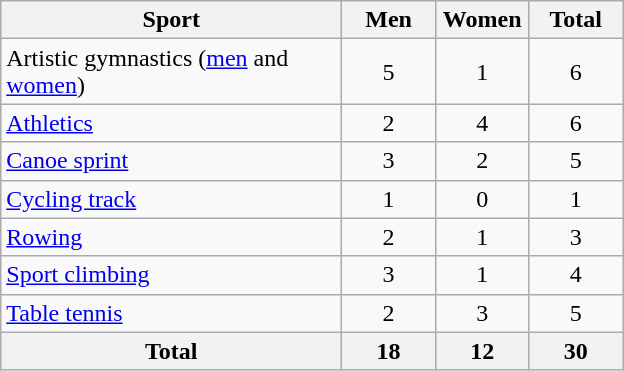<table class="wikitable sortable" style="text-align:center;">
<tr>
<th width=220>Sport</th>
<th width=55>Men</th>
<th width=55>Women</th>
<th width=55>Total</th>
</tr>
<tr>
<td align=left>Artistic gymnastics (<a href='#'>men</a> and <a href='#'>women</a>)</td>
<td>5</td>
<td>1</td>
<td>6</td>
</tr>
<tr>
<td align=left><a href='#'>Athletics</a></td>
<td>2</td>
<td>4</td>
<td>6</td>
</tr>
<tr>
<td align=left><a href='#'>Canoe sprint</a></td>
<td>3</td>
<td>2</td>
<td>5</td>
</tr>
<tr>
<td align=left><a href='#'>Cycling track</a></td>
<td>1</td>
<td>0</td>
<td>1</td>
</tr>
<tr>
<td align=left><a href='#'>Rowing</a></td>
<td>2</td>
<td>1</td>
<td>3</td>
</tr>
<tr>
<td align=left><a href='#'>Sport climbing</a></td>
<td>3</td>
<td>1</td>
<td>4</td>
</tr>
<tr>
<td align=left><a href='#'>Table tennis</a></td>
<td>2</td>
<td>3</td>
<td>5</td>
</tr>
<tr>
<th align=left>Total</th>
<th>18</th>
<th>12</th>
<th>30</th>
</tr>
</table>
